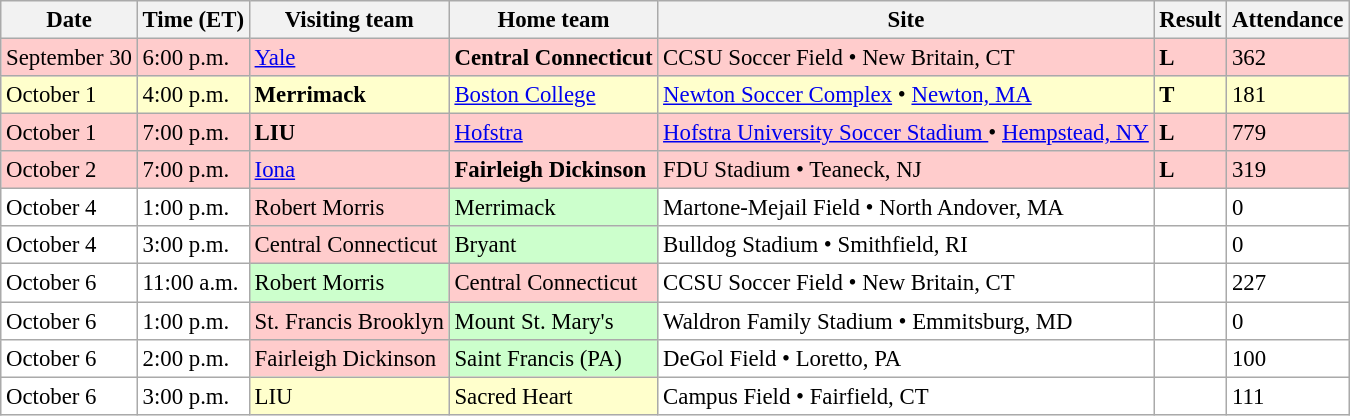<table class="wikitable" style="font-size:95%;">
<tr>
<th>Date</th>
<th>Time (ET)</th>
<th>Visiting team</th>
<th>Home team</th>
<th>Site</th>
<th>Result</th>
<th>Attendance</th>
</tr>
<tr style="background:#fcc;">
<td>September 30</td>
<td>6:00 p.m.</td>
<td><a href='#'>Yale</a></td>
<td><strong>Central Connecticut</strong></td>
<td>CCSU Soccer Field • New Britain, CT</td>
<td><strong>L</strong> </td>
<td>362</td>
</tr>
<tr style="background:#ffc;">
<td>October 1</td>
<td>4:00 p.m.</td>
<td><strong>Merrimack</strong></td>
<td><a href='#'>Boston College</a></td>
<td><a href='#'>Newton Soccer Complex</a> • <a href='#'>Newton, MA</a></td>
<td><strong>T</strong> </td>
<td>181</td>
</tr>
<tr style="background:#fcc;">
<td>October 1</td>
<td>7:00 p.m.</td>
<td><strong>LIU</strong></td>
<td><a href='#'>Hofstra</a></td>
<td><a href='#'>Hofstra University Soccer Stadium </a> • <a href='#'>Hempstead, NY</a></td>
<td><strong>L</strong> </td>
<td>779</td>
</tr>
<tr style="background:#fcc;">
<td>October 2</td>
<td>7:00 p.m.</td>
<td><a href='#'>Iona</a></td>
<td><strong>Fairleigh Dickinson</strong></td>
<td>FDU Stadium • Teaneck, NJ</td>
<td><strong>L</strong> </td>
<td>319</td>
</tr>
<tr style="background:#fff;">
<td>October 4</td>
<td>1:00 p.m.</td>
<td style="background:#fcc;">Robert Morris</td>
<td style="background:#cfc;">Merrimack</td>
<td>Martone-Mejail Field • North Andover, MA</td>
<td></td>
<td>0</td>
</tr>
<tr style="background:#fff;">
<td>October 4</td>
<td>3:00 p.m.</td>
<td style="background:#fcc;">Central Connecticut</td>
<td style="background:#cfc;">Bryant</td>
<td>Bulldog Stadium • Smithfield, RI</td>
<td></td>
<td>0</td>
</tr>
<tr style="background:#fff;">
<td>October 6</td>
<td>11:00 a.m.</td>
<td style="background:#cfc;">Robert Morris</td>
<td style="background:#fcc;">Central Connecticut</td>
<td>CCSU Soccer Field • New Britain, CT</td>
<td></td>
<td>227</td>
</tr>
<tr style="background:#fff;">
<td>October 6</td>
<td>1:00 p.m.</td>
<td style="background:#fcc;">St. Francis Brooklyn</td>
<td style="background:#cfc;">Mount St. Mary's</td>
<td>Waldron Family Stadium • Emmitsburg, MD</td>
<td></td>
<td>0</td>
</tr>
<tr style="background:#fff;">
<td>October 6</td>
<td>2:00 p.m.</td>
<td style="background:#fcc;">Fairleigh Dickinson</td>
<td style="background:#cfc;">Saint Francis (PA)</td>
<td>DeGol Field • Loretto, PA</td>
<td></td>
<td>100</td>
</tr>
<tr style="background:#fff;">
<td>October 6</td>
<td>3:00 p.m.</td>
<td style="background:#ffc;">LIU</td>
<td style="background:#ffc;">Sacred Heart</td>
<td>Campus Field • Fairfield, CT</td>
<td> </td>
<td>111</td>
</tr>
</table>
